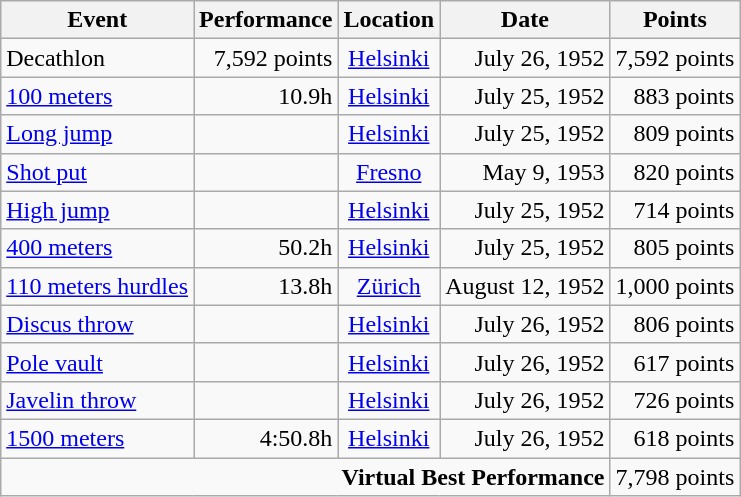<table class="wikitable">
<tr>
<th>Event</th>
<th>Performance</th>
<th>Location</th>
<th>Date</th>
<th>Points</th>
</tr>
<tr>
<td>Decathlon</td>
<td align=right>7,592 points</td>
<td align=center><a href='#'>Helsinki</a></td>
<td align=right>July 26, 1952</td>
<td align=right>7,592 points</td>
</tr>
<tr>
<td><a href='#'>100 meters</a></td>
<td align=right>10.9h</td>
<td align=center><a href='#'>Helsinki</a></td>
<td align=right>July 25, 1952</td>
<td align=right>883 points</td>
</tr>
<tr>
<td><a href='#'>Long jump</a></td>
<td align=right></td>
<td align=center><a href='#'>Helsinki</a></td>
<td align=right>July 25, 1952</td>
<td align=right>809 points</td>
</tr>
<tr>
<td><a href='#'>Shot put</a></td>
<td align=right></td>
<td align=center><a href='#'>Fresno</a></td>
<td align=right>May 9, 1953</td>
<td align=right>820 points</td>
</tr>
<tr>
<td><a href='#'>High jump</a></td>
<td align=right></td>
<td align=center><a href='#'>Helsinki</a></td>
<td align=right>July 25, 1952</td>
<td align=right>714 points</td>
</tr>
<tr>
<td><a href='#'>400 meters</a></td>
<td align=right>50.2h</td>
<td align=center><a href='#'>Helsinki</a></td>
<td align=right>July 25, 1952</td>
<td align=right>805 points</td>
</tr>
<tr>
<td><a href='#'>110 meters hurdles</a></td>
<td align=right>13.8h</td>
<td align=center><a href='#'>Zürich</a></td>
<td align=right>August 12, 1952</td>
<td align=right>1,000 points</td>
</tr>
<tr>
<td><a href='#'>Discus throw</a></td>
<td align=right></td>
<td align=center><a href='#'>Helsinki</a></td>
<td align=right>July 26, 1952</td>
<td align=right>806 points</td>
</tr>
<tr>
<td><a href='#'>Pole vault</a></td>
<td align=right></td>
<td align=center><a href='#'>Helsinki</a></td>
<td align=right>July 26, 1952</td>
<td align=right>617 points</td>
</tr>
<tr>
<td><a href='#'>Javelin throw</a></td>
<td align=right></td>
<td align=center><a href='#'>Helsinki</a></td>
<td align=right>July 26, 1952</td>
<td align=right>726 points</td>
</tr>
<tr>
<td><a href='#'>1500 meters</a></td>
<td align=right>4:50.8h</td>
<td align=center><a href='#'>Helsinki</a></td>
<td align=right>July 26, 1952</td>
<td align=right>618 points</td>
</tr>
<tr>
<td colspan=4 align=right><strong>Virtual Best Performance</strong></td>
<td align=right>7,798 points</td>
</tr>
</table>
